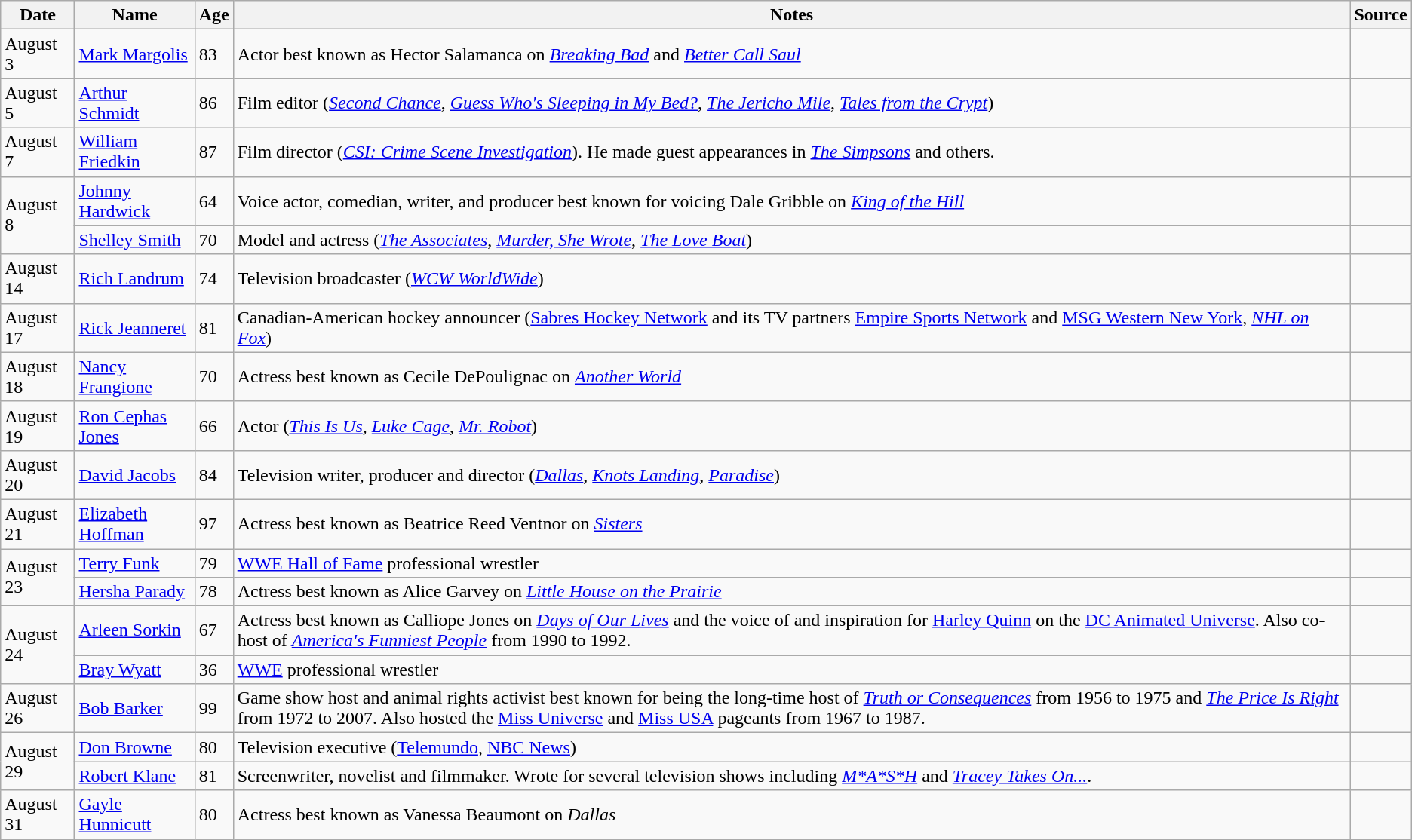<table class="wikitable sortable">
<tr>
<th>Date</th>
<th>Name</th>
<th>Age</th>
<th>Notes</th>
<th>Source</th>
</tr>
<tr>
<td>August 3</td>
<td><a href='#'>Mark Margolis</a></td>
<td>83</td>
<td>Actor best known as Hector Salamanca on <em><a href='#'>Breaking Bad</a></em> and <em><a href='#'>Better Call Saul</a></em></td>
<td></td>
</tr>
<tr>
<td>August 5</td>
<td><a href='#'>Arthur Schmidt</a></td>
<td>86</td>
<td>Film editor (<em><a href='#'>Second Chance</a></em>, <em><a href='#'>Guess Who's Sleeping in My Bed?</a></em>, <em><a href='#'>The Jericho Mile</a></em>, <em><a href='#'>Tales from the Crypt</a></em>)</td>
<td></td>
</tr>
<tr>
<td>August 7</td>
<td><a href='#'>William Friedkin</a></td>
<td>87</td>
<td>Film director (<em><a href='#'>CSI: Crime Scene Investigation</a></em>). He made guest appearances in <em><a href='#'>The Simpsons</a></em> and others.</td>
<td></td>
</tr>
<tr>
<td rowspan=2>August 8</td>
<td><a href='#'>Johnny Hardwick</a></td>
<td>64</td>
<td>Voice actor, comedian, writer, and producer best known for voicing Dale Gribble on <em><a href='#'>King of the Hill</a></em></td>
<td></td>
</tr>
<tr>
<td><a href='#'>Shelley Smith</a></td>
<td>70</td>
<td>Model and actress (<em><a href='#'>The Associates</a></em>, <em><a href='#'>Murder, She Wrote</a></em>, <em><a href='#'>The Love Boat</a></em>)</td>
<td></td>
</tr>
<tr>
<td>August 14</td>
<td><a href='#'>Rich Landrum</a></td>
<td>74</td>
<td>Television broadcaster (<em><a href='#'>WCW WorldWide</a></em>)</td>
<td></td>
</tr>
<tr>
<td>August 17</td>
<td><a href='#'>Rick Jeanneret</a></td>
<td>81</td>
<td>Canadian-American hockey announcer (<a href='#'>Sabres Hockey Network</a> and its TV partners <a href='#'>Empire Sports Network</a> and <a href='#'>MSG Western New York</a>, <em><a href='#'>NHL on Fox</a></em>)</td>
<td></td>
</tr>
<tr>
<td>August 18</td>
<td><a href='#'>Nancy Frangione</a></td>
<td>70</td>
<td>Actress best known as Cecile DePoulignac on <em><a href='#'>Another World</a></em></td>
<td></td>
</tr>
<tr>
<td>August 19</td>
<td><a href='#'>Ron Cephas Jones</a></td>
<td>66</td>
<td>Actor (<em><a href='#'>This Is Us</a></em>, <em><a href='#'>Luke Cage</a></em>, <em><a href='#'>Mr. Robot</a></em>)</td>
<td></td>
</tr>
<tr>
<td>August 20</td>
<td><a href='#'>David Jacobs</a></td>
<td>84</td>
<td>Television writer, producer and director (<em><a href='#'>Dallas</a></em>, <em><a href='#'>Knots Landing</a></em>, <em><a href='#'>Paradise</a></em>)</td>
<td></td>
</tr>
<tr>
<td>August 21</td>
<td><a href='#'>Elizabeth Hoffman</a></td>
<td>97</td>
<td>Actress best known as Beatrice Reed Ventnor on <em><a href='#'>Sisters</a></em></td>
<td></td>
</tr>
<tr>
<td rowspan=2>August 23</td>
<td><a href='#'>Terry Funk</a></td>
<td>79</td>
<td><a href='#'>WWE Hall of Fame</a> professional wrestler</td>
<td></td>
</tr>
<tr>
<td><a href='#'>Hersha Parady</a></td>
<td>78</td>
<td>Actress best known as Alice Garvey on <em><a href='#'>Little House on the Prairie</a></em></td>
<td></td>
</tr>
<tr>
<td rowspan=2>August 24</td>
<td><a href='#'>Arleen Sorkin</a></td>
<td>67</td>
<td>Actress best known as Calliope Jones on <em><a href='#'>Days of Our Lives</a></em> and the voice of and inspiration for <a href='#'>Harley Quinn</a> on the <a href='#'>DC Animated Universe</a>. Also co-host of <em><a href='#'>America's Funniest People</a></em> from 1990 to 1992.</td>
<td></td>
</tr>
<tr>
<td><a href='#'>Bray Wyatt</a></td>
<td>36</td>
<td><a href='#'>WWE</a> professional wrestler</td>
<td></td>
</tr>
<tr>
<td>August 26</td>
<td><a href='#'>Bob Barker</a></td>
<td>99</td>
<td>Game show host and animal rights activist best known for being the long-time host of <em><a href='#'>Truth or Consequences</a></em> from 1956 to 1975 and <em><a href='#'>The Price Is Right</a></em> from 1972 to 2007. Also hosted the <a href='#'>Miss Universe</a> and <a href='#'>Miss USA</a> pageants from 1967 to 1987.</td>
<td></td>
</tr>
<tr>
<td rowspan=2>August 29</td>
<td><a href='#'>Don Browne</a></td>
<td>80</td>
<td>Television executive (<a href='#'>Telemundo</a>, <a href='#'>NBC News</a>)</td>
<td></td>
</tr>
<tr>
<td><a href='#'>Robert Klane</a></td>
<td>81</td>
<td>Screenwriter, novelist and filmmaker. Wrote for several television shows including <em><a href='#'>M*A*S*H</a></em> and <em><a href='#'>Tracey Takes On...</a></em>.</td>
<td></td>
</tr>
<tr>
<td>August 31</td>
<td><a href='#'>Gayle Hunnicutt</a></td>
<td>80</td>
<td>Actress best known as Vanessa Beaumont on <em>Dallas</em></td>
<td></td>
</tr>
</table>
